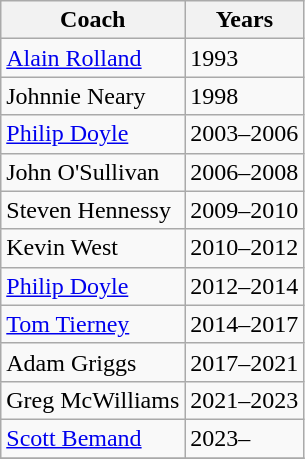<table class="wikitable collapsible">
<tr>
<th>Coach</th>
<th>Years</th>
</tr>
<tr>
<td><a href='#'>Alain Rolland</a></td>
<td>1993</td>
</tr>
<tr>
<td>Johnnie Neary</td>
<td>1998</td>
</tr>
<tr>
<td><a href='#'>Philip Doyle</a></td>
<td>2003–2006</td>
</tr>
<tr>
<td>John O'Sullivan</td>
<td>2006–2008</td>
</tr>
<tr>
<td>Steven Hennessy</td>
<td>2009–2010</td>
</tr>
<tr>
<td>Kevin West</td>
<td>2010–2012</td>
</tr>
<tr>
<td><a href='#'>Philip Doyle</a></td>
<td>2012–2014</td>
</tr>
<tr>
<td><a href='#'>Tom Tierney</a></td>
<td>2014–2017</td>
</tr>
<tr>
<td>Adam Griggs</td>
<td>2017–2021</td>
</tr>
<tr>
<td>Greg McWilliams</td>
<td>2021–2023</td>
</tr>
<tr>
<td><a href='#'>Scott Bemand</a></td>
<td>2023–</td>
</tr>
<tr>
</tr>
</table>
